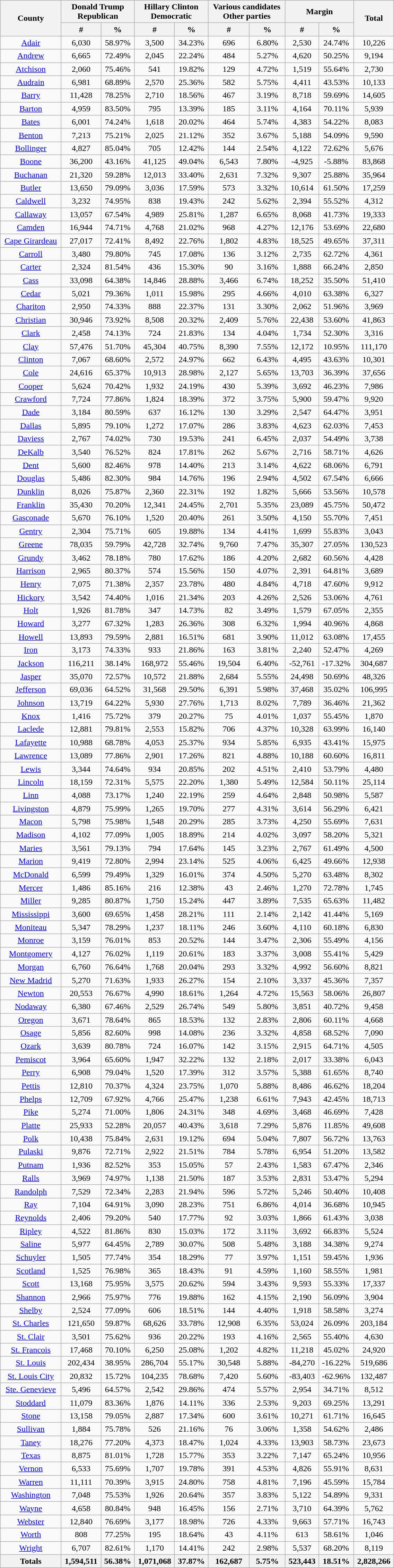<table width="60%" class="wikitable sortable">
<tr>
<th rowspan="2">County</th>
<th colspan="2">Donald Trump<br>Republican</th>
<th colspan="2">Hillary Clinton<br>Democratic</th>
<th colspan="2">Various candidates<br>Other parties</th>
<th colspan="2">Margin</th>
<th rowspan="2">Total</th>
</tr>
<tr>
<th style="text-align:center;" data-sort-type="number">#</th>
<th style="text-align:center;" data-sort-type="number">%</th>
<th style="text-align:center;" data-sort-type="number">#</th>
<th style="text-align:center;" data-sort-type="number">%</th>
<th style="text-align:center;" data-sort-type="number">#</th>
<th style="text-align:center;" data-sort-type="number">%</th>
<th style="text-align:center;" data-sort-type="number">#</th>
<th style="text-align:center;" data-sort-type="number">%</th>
</tr>
<tr style="text-align:center;">
<td><a href='#'>Adair</a></td>
<td>6,030</td>
<td>58.97%</td>
<td>3,500</td>
<td>34.23%</td>
<td>696</td>
<td>6.80%</td>
<td>2,530</td>
<td>24.74%</td>
<td>10,226</td>
</tr>
<tr style="text-align:center;">
<td><a href='#'>Andrew</a></td>
<td>6,665</td>
<td>72.49%</td>
<td>2,045</td>
<td>22.24%</td>
<td>484</td>
<td>5.27%</td>
<td>4,620</td>
<td>50.25%</td>
<td>9,194</td>
</tr>
<tr style="text-align:center;">
<td><a href='#'>Atchison</a></td>
<td>2,060</td>
<td>75.46%</td>
<td>541</td>
<td>19.82%</td>
<td>129</td>
<td>4.72%</td>
<td>1,519</td>
<td>55.64%</td>
<td>2,730</td>
</tr>
<tr style="text-align:center;">
<td><a href='#'>Audrain</a></td>
<td>6,981</td>
<td>68.89%</td>
<td>2,570</td>
<td>25.36%</td>
<td>582</td>
<td>5.75%</td>
<td>4,411</td>
<td>43.53%</td>
<td>10,133</td>
</tr>
<tr style="text-align:center;">
<td><a href='#'>Barry</a></td>
<td>11,428</td>
<td>78.25%</td>
<td>2,710</td>
<td>18.56%</td>
<td>467</td>
<td>3.19%</td>
<td>8,718</td>
<td>59.69%</td>
<td>14,605</td>
</tr>
<tr style="text-align:center;">
<td><a href='#'>Barton</a></td>
<td>4,959</td>
<td>83.50%</td>
<td>795</td>
<td>13.39%</td>
<td>185</td>
<td>3.11%</td>
<td>4,164</td>
<td>70.11%</td>
<td>5,939</td>
</tr>
<tr style="text-align:center;">
<td><a href='#'>Bates</a></td>
<td>6,001</td>
<td>74.24%</td>
<td>1,618</td>
<td>20.02%</td>
<td>464</td>
<td>5.74%</td>
<td>4,383</td>
<td>54.22%</td>
<td>8,083</td>
</tr>
<tr style="text-align:center;">
<td><a href='#'>Benton</a></td>
<td>7,213</td>
<td>75.21%</td>
<td>2,025</td>
<td>21.12%</td>
<td>352</td>
<td>3.67%</td>
<td>5,188</td>
<td>54.09%</td>
<td>9,590</td>
</tr>
<tr style="text-align:center;">
<td><a href='#'>Bollinger</a></td>
<td>4,827</td>
<td>85.04%</td>
<td>705</td>
<td>12.42%</td>
<td>144</td>
<td>2.54%</td>
<td>4,122</td>
<td>72.62%</td>
<td>5,676</td>
</tr>
<tr style="text-align:center;">
<td><a href='#'>Boone</a></td>
<td>36,200</td>
<td>43.16%</td>
<td>41,125</td>
<td>49.04%</td>
<td>6,543</td>
<td>7.80%</td>
<td>-4,925</td>
<td>-5.88%</td>
<td>83,868</td>
</tr>
<tr style="text-align:center;">
<td><a href='#'>Buchanan</a></td>
<td>21,320</td>
<td>59.28%</td>
<td>12,013</td>
<td>33.40%</td>
<td>2,631</td>
<td>7.32%</td>
<td>9,307</td>
<td>25.88%</td>
<td>35,964</td>
</tr>
<tr style="text-align:center;">
<td><a href='#'>Butler</a></td>
<td>13,650</td>
<td>79.09%</td>
<td>3,036</td>
<td>17.59%</td>
<td>573</td>
<td>3.32%</td>
<td>10,614</td>
<td>61.50%</td>
<td>17,259</td>
</tr>
<tr style="text-align:center;">
<td><a href='#'>Caldwell</a></td>
<td>3,232</td>
<td>74.95%</td>
<td>838</td>
<td>19.43%</td>
<td>242</td>
<td>5.62%</td>
<td>2,394</td>
<td>55.52%</td>
<td>4,312</td>
</tr>
<tr style="text-align:center;">
<td><a href='#'>Callaway</a></td>
<td>13,057</td>
<td>67.54%</td>
<td>4,989</td>
<td>25.81%</td>
<td>1,287</td>
<td>6.65%</td>
<td>8,068</td>
<td>41.73%</td>
<td>19,333</td>
</tr>
<tr style="text-align:center;">
<td><a href='#'>Camden</a></td>
<td>16,944</td>
<td>74.71%</td>
<td>4,768</td>
<td>21.02%</td>
<td>968</td>
<td>4.27%</td>
<td>12,176</td>
<td>53.69%</td>
<td>22,680</td>
</tr>
<tr style="text-align:center;">
<td><a href='#'>Cape Girardeau</a></td>
<td>27,017</td>
<td>72.41%</td>
<td>8,492</td>
<td>22.76%</td>
<td>1,802</td>
<td>4.83%</td>
<td>18,525</td>
<td>49.65%</td>
<td>37,311</td>
</tr>
<tr style="text-align:center;">
<td><a href='#'>Carroll</a></td>
<td>3,480</td>
<td>79.80%</td>
<td>745</td>
<td>17.08%</td>
<td>136</td>
<td>3.12%</td>
<td>2,735</td>
<td>62.72%</td>
<td>4,361</td>
</tr>
<tr style="text-align:center;">
<td><a href='#'>Carter</a></td>
<td>2,324</td>
<td>81.54%</td>
<td>436</td>
<td>15.30%</td>
<td>90</td>
<td>3.16%</td>
<td>1,888</td>
<td>66.24%</td>
<td>2,850</td>
</tr>
<tr style="text-align:center;">
<td><a href='#'>Cass</a></td>
<td>33,098</td>
<td>64.38%</td>
<td>14,846</td>
<td>28.88%</td>
<td>3,466</td>
<td>6.74%</td>
<td>18,252</td>
<td>35.50%</td>
<td>51,410</td>
</tr>
<tr style="text-align:center;">
<td><a href='#'>Cedar</a></td>
<td>5,021</td>
<td>79.36%</td>
<td>1,011</td>
<td>15.98%</td>
<td>295</td>
<td>4.66%</td>
<td>4,010</td>
<td>63.38%</td>
<td>6,327</td>
</tr>
<tr style="text-align:center;">
<td><a href='#'>Chariton</a></td>
<td>2,950</td>
<td>74.33%</td>
<td>888</td>
<td>22.37%</td>
<td>131</td>
<td>3.30%</td>
<td>2,062</td>
<td>51.96%</td>
<td>3,969</td>
</tr>
<tr style="text-align:center;">
<td><a href='#'>Christian</a></td>
<td>30,946</td>
<td>73.92%</td>
<td>8,508</td>
<td>20.32%</td>
<td>2,409</td>
<td>5.76%</td>
<td>22,438</td>
<td>53.60%</td>
<td>41,863</td>
</tr>
<tr style="text-align:center;">
<td><a href='#'>Clark</a></td>
<td>2,458</td>
<td>74.13%</td>
<td>724</td>
<td>21.83%</td>
<td>134</td>
<td>4.04%</td>
<td>1,734</td>
<td>52.30%</td>
<td>3,316</td>
</tr>
<tr style="text-align:center;">
<td><a href='#'>Clay</a></td>
<td>57,476</td>
<td>51.70%</td>
<td>45,304</td>
<td>40.75%</td>
<td>8,390</td>
<td>7.55%</td>
<td>12,172</td>
<td>10.95%</td>
<td>111,170</td>
</tr>
<tr style="text-align:center;">
<td><a href='#'>Clinton</a></td>
<td>7,067</td>
<td>68.60%</td>
<td>2,572</td>
<td>24.97%</td>
<td>662</td>
<td>6.43%</td>
<td>4,495</td>
<td>43.63%</td>
<td>10,301</td>
</tr>
<tr style="text-align:center;">
<td><a href='#'>Cole</a></td>
<td>24,616</td>
<td>65.37%</td>
<td>10,913</td>
<td>28.98%</td>
<td>2,127</td>
<td>5.65%</td>
<td>13,703</td>
<td>36.39%</td>
<td>37,656</td>
</tr>
<tr style="text-align:center;">
<td><a href='#'>Cooper</a></td>
<td>5,624</td>
<td>70.42%</td>
<td>1,932</td>
<td>24.19%</td>
<td>430</td>
<td>5.39%</td>
<td>3,692</td>
<td>46.23%</td>
<td>7,986</td>
</tr>
<tr style="text-align:center;">
<td><a href='#'>Crawford</a></td>
<td>7,724</td>
<td>77.86%</td>
<td>1,824</td>
<td>18.39%</td>
<td>372</td>
<td>3.75%</td>
<td>5,900</td>
<td>59.47%</td>
<td>9,920</td>
</tr>
<tr style="text-align:center;">
<td><a href='#'>Dade</a></td>
<td>3,184</td>
<td>80.59%</td>
<td>637</td>
<td>16.12%</td>
<td>130</td>
<td>3.29%</td>
<td>2,547</td>
<td>64.47%</td>
<td>3,951</td>
</tr>
<tr style="text-align:center;">
<td><a href='#'>Dallas</a></td>
<td>5,895</td>
<td>79.10%</td>
<td>1,272</td>
<td>17.07%</td>
<td>286</td>
<td>3.83%</td>
<td>4,623</td>
<td>62.03%</td>
<td>7,453</td>
</tr>
<tr style="text-align:center;">
<td><a href='#'>Daviess</a></td>
<td>2,767</td>
<td>74.02%</td>
<td>730</td>
<td>19.53%</td>
<td>241</td>
<td>6.45%</td>
<td>2,037</td>
<td>54.49%</td>
<td>3,738</td>
</tr>
<tr style="text-align:center;">
<td><a href='#'>DeKalb</a></td>
<td>3,540</td>
<td>76.52%</td>
<td>824</td>
<td>17.81%</td>
<td>262</td>
<td>5.67%</td>
<td>2,716</td>
<td>58.71%</td>
<td>4,626</td>
</tr>
<tr style="text-align:center;">
<td><a href='#'>Dent</a></td>
<td>5,600</td>
<td>82.46%</td>
<td>978</td>
<td>14.40%</td>
<td>213</td>
<td>3.14%</td>
<td>4,622</td>
<td>68.06%</td>
<td>6,791</td>
</tr>
<tr style="text-align:center;">
<td><a href='#'>Douglas</a></td>
<td>5,486</td>
<td>82.30%</td>
<td>984</td>
<td>14.76%</td>
<td>196</td>
<td>2.94%</td>
<td>4,502</td>
<td>67.54%</td>
<td>6,666</td>
</tr>
<tr style="text-align:center;">
<td><a href='#'>Dunklin</a></td>
<td>8,026</td>
<td>75.87%</td>
<td>2,360</td>
<td>22.31%</td>
<td>192</td>
<td>1.82%</td>
<td>5,666</td>
<td>53.56%</td>
<td>10,578</td>
</tr>
<tr style="text-align:center;">
<td><a href='#'>Franklin</a></td>
<td>35,430</td>
<td>70.20%</td>
<td>12,341</td>
<td>24.45%</td>
<td>2,701</td>
<td>5.35%</td>
<td>23,089</td>
<td>45.75%</td>
<td>50,472</td>
</tr>
<tr style="text-align:center;">
<td><a href='#'>Gasconade</a></td>
<td>5,670</td>
<td>76.10%</td>
<td>1,520</td>
<td>20.40%</td>
<td>261</td>
<td>3.50%</td>
<td>4,150</td>
<td>55.70%</td>
<td>7,451</td>
</tr>
<tr style="text-align:center;">
<td><a href='#'>Gentry</a></td>
<td>2,304</td>
<td>75.71%</td>
<td>605</td>
<td>19.88%</td>
<td>134</td>
<td>4.41%</td>
<td>1,699</td>
<td>55.83%</td>
<td>3,043</td>
</tr>
<tr style="text-align:center;">
<td><a href='#'>Greene</a></td>
<td>78,035</td>
<td>59.79%</td>
<td>42,728</td>
<td>32.74%</td>
<td>9,760</td>
<td>7.47%</td>
<td>35,307</td>
<td>27.05%</td>
<td>130,523</td>
</tr>
<tr style="text-align:center;">
<td><a href='#'>Grundy</a></td>
<td>3,462</td>
<td>78.18%</td>
<td>780</td>
<td>17.62%</td>
<td>186</td>
<td>4.20%</td>
<td>2,682</td>
<td>60.56%</td>
<td>4,428</td>
</tr>
<tr style="text-align:center;">
<td><a href='#'>Harrison</a></td>
<td>2,965</td>
<td>80.37%</td>
<td>574</td>
<td>15.56%</td>
<td>150</td>
<td>4.07%</td>
<td>2,391</td>
<td>64.81%</td>
<td>3,689</td>
</tr>
<tr style="text-align:center;">
<td><a href='#'>Henry</a></td>
<td>7,075</td>
<td>71.38%</td>
<td>2,357</td>
<td>23.78%</td>
<td>480</td>
<td>4.84%</td>
<td>4,718</td>
<td>47.60%</td>
<td>9,912</td>
</tr>
<tr style="text-align:center;">
<td><a href='#'>Hickory</a></td>
<td>3,542</td>
<td>74.40%</td>
<td>1,016</td>
<td>21.34%</td>
<td>203</td>
<td>4.26%</td>
<td>2,526</td>
<td>53.06%</td>
<td>4,761</td>
</tr>
<tr style="text-align:center;">
<td><a href='#'>Holt</a></td>
<td>1,926</td>
<td>81.78%</td>
<td>347</td>
<td>14.73%</td>
<td>82</td>
<td>3.49%</td>
<td>1,579</td>
<td>67.05%</td>
<td>2,355</td>
</tr>
<tr style="text-align:center;">
<td><a href='#'>Howard</a></td>
<td>3,277</td>
<td>67.32%</td>
<td>1,283</td>
<td>26.36%</td>
<td>308</td>
<td>6.32%</td>
<td>1,994</td>
<td>40.96%</td>
<td>4,868</td>
</tr>
<tr style="text-align:center;">
<td><a href='#'>Howell</a></td>
<td>13,893</td>
<td>79.59%</td>
<td>2,881</td>
<td>16.51%</td>
<td>681</td>
<td>3.90%</td>
<td>11,012</td>
<td>63.08%</td>
<td>17,455</td>
</tr>
<tr style="text-align:center;">
<td><a href='#'>Iron</a></td>
<td>3,173</td>
<td>74.33%</td>
<td>933</td>
<td>21.86%</td>
<td>163</td>
<td>3.81%</td>
<td>2,240</td>
<td>52.47%</td>
<td>4,269</td>
</tr>
<tr style="text-align:center;">
<td><a href='#'>Jackson</a></td>
<td>116,211</td>
<td>38.14%</td>
<td>168,972</td>
<td>55.46%</td>
<td>19,504</td>
<td>6.40%</td>
<td>-52,761</td>
<td>-17.32%</td>
<td>304,687</td>
</tr>
<tr style="text-align:center;">
<td><a href='#'>Jasper</a></td>
<td>35,070</td>
<td>72.57%</td>
<td>10,572</td>
<td>21.88%</td>
<td>2,684</td>
<td>5.55%</td>
<td>24,498</td>
<td>50.69%</td>
<td>48,326</td>
</tr>
<tr style="text-align:center;">
<td><a href='#'>Jefferson</a></td>
<td>69,036</td>
<td>64.52%</td>
<td>31,568</td>
<td>29.50%</td>
<td>6,391</td>
<td>5.98%</td>
<td>37,468</td>
<td>35.02%</td>
<td>106,995</td>
</tr>
<tr style="text-align:center;">
<td><a href='#'>Johnson</a></td>
<td>13,719</td>
<td>64.22%</td>
<td>5,930</td>
<td>27.76%</td>
<td>1,713</td>
<td>8.02%</td>
<td>7,789</td>
<td>36.46%</td>
<td>21,362</td>
</tr>
<tr style="text-align:center;">
<td><a href='#'>Knox</a></td>
<td>1,416</td>
<td>75.72%</td>
<td>379</td>
<td>20.27%</td>
<td>75</td>
<td>4.01%</td>
<td>1,037</td>
<td>55.45%</td>
<td>1,870</td>
</tr>
<tr style="text-align:center;">
<td><a href='#'>Laclede</a></td>
<td>12,881</td>
<td>79.81%</td>
<td>2,553</td>
<td>15.82%</td>
<td>706</td>
<td>4.37%</td>
<td>10,328</td>
<td>63.99%</td>
<td>16,140</td>
</tr>
<tr style="text-align:center;">
<td><a href='#'>Lafayette</a></td>
<td>10,988</td>
<td>68.78%</td>
<td>4,053</td>
<td>25.37%</td>
<td>934</td>
<td>5.85%</td>
<td>6,935</td>
<td>43.41%</td>
<td>15,975</td>
</tr>
<tr style="text-align:center;">
<td><a href='#'>Lawrence</a></td>
<td>13,089</td>
<td>77.86%</td>
<td>2,901</td>
<td>17.26%</td>
<td>821</td>
<td>4.88%</td>
<td>10,188</td>
<td>60.60%</td>
<td>16,811</td>
</tr>
<tr style="text-align:center;">
<td><a href='#'>Lewis</a></td>
<td>3,344</td>
<td>74.64%</td>
<td>934</td>
<td>20.85%</td>
<td>202</td>
<td>4.51%</td>
<td>2,410</td>
<td>53.79%</td>
<td>4,480</td>
</tr>
<tr style="text-align:center;">
<td><a href='#'>Lincoln</a></td>
<td>18,159</td>
<td>72.31%</td>
<td>5,575</td>
<td>22.20%</td>
<td>1,380</td>
<td>5.49%</td>
<td>12,584</td>
<td>50.11%</td>
<td>25,114</td>
</tr>
<tr style="text-align:center;">
<td><a href='#'>Linn</a></td>
<td>4,088</td>
<td>73.17%</td>
<td>1,240</td>
<td>22.19%</td>
<td>259</td>
<td>4.64%</td>
<td>2,848</td>
<td>50.98%</td>
<td>5,587</td>
</tr>
<tr style="text-align:center;">
<td><a href='#'>Livingston</a></td>
<td>4,879</td>
<td>75.99%</td>
<td>1,265</td>
<td>19.70%</td>
<td>277</td>
<td>4.31%</td>
<td>3,614</td>
<td>56.29%</td>
<td>6,421</td>
</tr>
<tr style="text-align:center;">
<td><a href='#'>Macon</a></td>
<td>5,798</td>
<td>75.98%</td>
<td>1,548</td>
<td>20.29%</td>
<td>285</td>
<td>3.73%</td>
<td>4,250</td>
<td>55.69%</td>
<td>7,631</td>
</tr>
<tr style="text-align:center;">
<td><a href='#'>Madison</a></td>
<td>4,102</td>
<td>77.09%</td>
<td>1,005</td>
<td>18.89%</td>
<td>214</td>
<td>4.02%</td>
<td>3,097</td>
<td>58.20%</td>
<td>5,321</td>
</tr>
<tr style="text-align:center;">
<td><a href='#'>Maries</a></td>
<td>3,561</td>
<td>79.13%</td>
<td>794</td>
<td>17.64%</td>
<td>145</td>
<td>3.23%</td>
<td>2,767</td>
<td>61.49%</td>
<td>4,500</td>
</tr>
<tr style="text-align:center;">
<td><a href='#'>Marion</a></td>
<td>9,419</td>
<td>72.80%</td>
<td>2,994</td>
<td>23.14%</td>
<td>525</td>
<td>4.06%</td>
<td>6,425</td>
<td>49.66%</td>
<td>12,938</td>
</tr>
<tr style="text-align:center;">
<td><a href='#'>McDonald</a></td>
<td>6,599</td>
<td>79.49%</td>
<td>1,329</td>
<td>16.01%</td>
<td>374</td>
<td>4.50%</td>
<td>5,270</td>
<td>63.48%</td>
<td>8,302</td>
</tr>
<tr style="text-align:center;">
<td><a href='#'>Mercer</a></td>
<td>1,486</td>
<td>85.16%</td>
<td>216</td>
<td>12.38%</td>
<td>43</td>
<td>2.46%</td>
<td>1,270</td>
<td>72.78%</td>
<td>1,745</td>
</tr>
<tr style="text-align:center;">
<td><a href='#'>Miller</a></td>
<td>9,285</td>
<td>80.87%</td>
<td>1,750</td>
<td>15.24%</td>
<td>447</td>
<td>3.89%</td>
<td>7,535</td>
<td>65.63%</td>
<td>11,482</td>
</tr>
<tr style="text-align:center;">
<td><a href='#'>Mississippi</a></td>
<td>3,600</td>
<td>69.65%</td>
<td>1,458</td>
<td>28.21%</td>
<td>111</td>
<td>2.14%</td>
<td>2,142</td>
<td>41.44%</td>
<td>5,169</td>
</tr>
<tr style="text-align:center;">
<td><a href='#'>Moniteau</a></td>
<td>5,347</td>
<td>78.29%</td>
<td>1,237</td>
<td>18.11%</td>
<td>246</td>
<td>3.60%</td>
<td>4,110</td>
<td>60.18%</td>
<td>6,830</td>
</tr>
<tr style="text-align:center;">
<td><a href='#'>Monroe</a></td>
<td>3,159</td>
<td>76.01%</td>
<td>853</td>
<td>20.52%</td>
<td>144</td>
<td>3.47%</td>
<td>2,306</td>
<td>55.49%</td>
<td>4,156</td>
</tr>
<tr style="text-align:center;">
<td><a href='#'>Montgomery</a></td>
<td>4,127</td>
<td>76.02%</td>
<td>1,119</td>
<td>20.61%</td>
<td>183</td>
<td>3.37%</td>
<td>3,008</td>
<td>55.41%</td>
<td>5,429</td>
</tr>
<tr style="text-align:center;">
<td><a href='#'>Morgan</a></td>
<td>6,760</td>
<td>76.64%</td>
<td>1,768</td>
<td>20.04%</td>
<td>293</td>
<td>3.32%</td>
<td>4,992</td>
<td>56.60%</td>
<td>8,821</td>
</tr>
<tr style="text-align:center;">
<td><a href='#'>New Madrid</a></td>
<td>5,270</td>
<td>71.63%</td>
<td>1,933</td>
<td>26.27%</td>
<td>154</td>
<td>2.10%</td>
<td>3,337</td>
<td>45.36%</td>
<td>7,357</td>
</tr>
<tr style="text-align:center;">
<td><a href='#'>Newton</a></td>
<td>20,553</td>
<td>76.67%</td>
<td>4,990</td>
<td>18.61%</td>
<td>1,264</td>
<td>4.72%</td>
<td>15,563</td>
<td>58.06%</td>
<td>26,807</td>
</tr>
<tr style="text-align:center;">
<td><a href='#'>Nodaway</a></td>
<td>6,380</td>
<td>67.46%</td>
<td>2,529</td>
<td>26.74%</td>
<td>549</td>
<td>5.80%</td>
<td>3,851</td>
<td>40.72%</td>
<td>9,458</td>
</tr>
<tr style="text-align:center;">
<td><a href='#'>Oregon</a></td>
<td>3,671</td>
<td>78.64%</td>
<td>865</td>
<td>18.53%</td>
<td>132</td>
<td>2.83%</td>
<td>2,806</td>
<td>60.11%</td>
<td>4,668</td>
</tr>
<tr style="text-align:center;">
<td><a href='#'>Osage</a></td>
<td>5,856</td>
<td>82.60%</td>
<td>998</td>
<td>14.08%</td>
<td>236</td>
<td>3.32%</td>
<td>4,858</td>
<td>68.52%</td>
<td>7,090</td>
</tr>
<tr style="text-align:center;">
<td><a href='#'>Ozark</a></td>
<td>3,639</td>
<td>80.78%</td>
<td>724</td>
<td>16.07%</td>
<td>142</td>
<td>3.15%</td>
<td>2,915</td>
<td>64.71%</td>
<td>4,505</td>
</tr>
<tr style="text-align:center;">
<td><a href='#'>Pemiscot</a></td>
<td>3,964</td>
<td>65.60%</td>
<td>1,947</td>
<td>32.22%</td>
<td>132</td>
<td>2.18%</td>
<td>2,017</td>
<td>33.38%</td>
<td>6,043</td>
</tr>
<tr style="text-align:center;">
<td><a href='#'>Perry</a></td>
<td>6,908</td>
<td>79.04%</td>
<td>1,520</td>
<td>17.39%</td>
<td>312</td>
<td>3.57%</td>
<td>5,388</td>
<td>61.65%</td>
<td>8,740</td>
</tr>
<tr style="text-align:center;">
<td><a href='#'>Pettis</a></td>
<td>12,810</td>
<td>70.37%</td>
<td>4,324</td>
<td>23.75%</td>
<td>1,070</td>
<td>5.88%</td>
<td>8,486</td>
<td>46.62%</td>
<td>18,204</td>
</tr>
<tr style="text-align:center;">
<td><a href='#'>Phelps</a></td>
<td>12,709</td>
<td>67.92%</td>
<td>4,766</td>
<td>25.47%</td>
<td>1,238</td>
<td>6.61%</td>
<td>7,943</td>
<td>42.45%</td>
<td>18,713</td>
</tr>
<tr style="text-align:center;">
<td><a href='#'>Pike</a></td>
<td>5,274</td>
<td>71.00%</td>
<td>1,806</td>
<td>24.31%</td>
<td>348</td>
<td>4.69%</td>
<td>3,468</td>
<td>46.69%</td>
<td>7,428</td>
</tr>
<tr style="text-align:center;">
<td><a href='#'>Platte</a></td>
<td>25,933</td>
<td>52.28%</td>
<td>20,057</td>
<td>40.43%</td>
<td>3,618</td>
<td>7.29%</td>
<td>5,876</td>
<td>11.85%</td>
<td>49,608</td>
</tr>
<tr style="text-align:center;">
<td><a href='#'>Polk</a></td>
<td>10,438</td>
<td>75.84%</td>
<td>2,631</td>
<td>19.12%</td>
<td>694</td>
<td>5.04%</td>
<td>7,807</td>
<td>56.72%</td>
<td>13,763</td>
</tr>
<tr style="text-align:center;">
<td><a href='#'>Pulaski</a></td>
<td>9,876</td>
<td>72.71%</td>
<td>2,922</td>
<td>21.51%</td>
<td>784</td>
<td>5.78%</td>
<td>6,954</td>
<td>51.20%</td>
<td>13,582</td>
</tr>
<tr style="text-align:center;">
<td><a href='#'>Putnam</a></td>
<td>1,936</td>
<td>82.52%</td>
<td>353</td>
<td>15.05%</td>
<td>57</td>
<td>2.43%</td>
<td>1,583</td>
<td>67.47%</td>
<td>2,346</td>
</tr>
<tr style="text-align:center;">
<td><a href='#'>Ralls</a></td>
<td>3,969</td>
<td>74.97%</td>
<td>1,138</td>
<td>21.50%</td>
<td>187</td>
<td>3.53%</td>
<td>2,831</td>
<td>53.47%</td>
<td>5,294</td>
</tr>
<tr style="text-align:center;">
<td><a href='#'>Randolph</a></td>
<td>7,529</td>
<td>72.34%</td>
<td>2,283</td>
<td>21.94%</td>
<td>596</td>
<td>5.72%</td>
<td>5,246</td>
<td>50.40%</td>
<td>10,408</td>
</tr>
<tr style="text-align:center;">
<td><a href='#'>Ray</a></td>
<td>7,104</td>
<td>64.91%</td>
<td>3,090</td>
<td>28.23%</td>
<td>751</td>
<td>6.86%</td>
<td>4,014</td>
<td>36.68%</td>
<td>10,945</td>
</tr>
<tr style="text-align:center;">
<td><a href='#'>Reynolds</a></td>
<td>2,406</td>
<td>79.20%</td>
<td>540</td>
<td>17.77%</td>
<td>92</td>
<td>3.03%</td>
<td>1,866</td>
<td>61.43%</td>
<td>3,038</td>
</tr>
<tr style="text-align:center;">
<td><a href='#'>Ripley</a></td>
<td>4,522</td>
<td>81.86%</td>
<td>830</td>
<td>15.03%</td>
<td>172</td>
<td>3.11%</td>
<td>3,692</td>
<td>66.83%</td>
<td>5,524</td>
</tr>
<tr style="text-align:center;">
<td><a href='#'>Saline</a></td>
<td>5,977</td>
<td>64.45%</td>
<td>2,789</td>
<td>30.07%</td>
<td>508</td>
<td>5.48%</td>
<td>3,188</td>
<td>34.38%</td>
<td>9,274</td>
</tr>
<tr style="text-align:center;">
<td><a href='#'>Schuyler</a></td>
<td>1,505</td>
<td>77.74%</td>
<td>354</td>
<td>18.29%</td>
<td>77</td>
<td>3.97%</td>
<td>1,151</td>
<td>59.45%</td>
<td>1,936</td>
</tr>
<tr style="text-align:center;">
<td><a href='#'>Scotland</a></td>
<td>1,525</td>
<td>76.98%</td>
<td>365</td>
<td>18.43%</td>
<td>91</td>
<td>4.59%</td>
<td>1,160</td>
<td>58.55%</td>
<td>1,981</td>
</tr>
<tr style="text-align:center;">
<td><a href='#'>Scott</a></td>
<td>13,168</td>
<td>75.95%</td>
<td>3,575</td>
<td>20.62%</td>
<td>594</td>
<td>3.43%</td>
<td>9,593</td>
<td>55.33%</td>
<td>17,337</td>
</tr>
<tr style="text-align:center;">
<td><a href='#'>Shannon</a></td>
<td>2,966</td>
<td>75.97%</td>
<td>776</td>
<td>19.88%</td>
<td>162</td>
<td>4.15%</td>
<td>2,190</td>
<td>56.09%</td>
<td>3,904</td>
</tr>
<tr style="text-align:center;">
<td><a href='#'>Shelby</a></td>
<td>2,524</td>
<td>77.09%</td>
<td>606</td>
<td>18.51%</td>
<td>144</td>
<td>4.40%</td>
<td>1,918</td>
<td>58.58%</td>
<td>3,274</td>
</tr>
<tr style="text-align:center;">
<td><a href='#'>St. Charles</a></td>
<td>121,650</td>
<td>59.87%</td>
<td>68,626</td>
<td>33.78%</td>
<td>12,908</td>
<td>6.35%</td>
<td>53,024</td>
<td>26.09%</td>
<td>203,184</td>
</tr>
<tr style="text-align:center;">
<td><a href='#'>St. Clair</a></td>
<td>3,501</td>
<td>75.62%</td>
<td>936</td>
<td>20.22%</td>
<td>193</td>
<td>4.16%</td>
<td>2,565</td>
<td>55.40%</td>
<td>4,630</td>
</tr>
<tr style="text-align:center;">
<td><a href='#'>St. Francois</a></td>
<td>17,468</td>
<td>70.10%</td>
<td>6,250</td>
<td>25.08%</td>
<td>1,202</td>
<td>4.82%</td>
<td>11,218</td>
<td>45.02%</td>
<td>24,920</td>
</tr>
<tr style="text-align:center;">
<td><a href='#'>St. Louis</a></td>
<td>202,434</td>
<td>38.95%</td>
<td>286,704</td>
<td>55.17%</td>
<td>30,548</td>
<td>5.88%</td>
<td>-84,270</td>
<td>-16.22%</td>
<td>519,686</td>
</tr>
<tr style="text-align:center;">
<td><a href='#'>St. Louis City</a></td>
<td>20,832</td>
<td>15.72%</td>
<td>104,235</td>
<td>78.68%</td>
<td>7,420</td>
<td>5.60%</td>
<td>-83,403</td>
<td>-62.96%</td>
<td>132,487</td>
</tr>
<tr style="text-align:center;">
<td><a href='#'>Ste. Genevieve</a></td>
<td>5,496</td>
<td>64.57%</td>
<td>2,542</td>
<td>29.86%</td>
<td>474</td>
<td>5.57%</td>
<td>2,954</td>
<td>34.71%</td>
<td>8,512</td>
</tr>
<tr style="text-align:center;">
<td><a href='#'>Stoddard</a></td>
<td>11,079</td>
<td>83.36%</td>
<td>1,876</td>
<td>14.11%</td>
<td>336</td>
<td>2.53%</td>
<td>9,203</td>
<td>69.25%</td>
<td>13,291</td>
</tr>
<tr style="text-align:center;">
<td><a href='#'>Stone</a></td>
<td>13,158</td>
<td>79.05%</td>
<td>2,887</td>
<td>17.34%</td>
<td>600</td>
<td>3.61%</td>
<td>10,271</td>
<td>61.71%</td>
<td>16,645</td>
</tr>
<tr style="text-align:center;">
<td><a href='#'>Sullivan</a></td>
<td>1,884</td>
<td>75.78%</td>
<td>526</td>
<td>21.16%</td>
<td>76</td>
<td>3.06%</td>
<td>1,358</td>
<td>54.62%</td>
<td>2,486</td>
</tr>
<tr style="text-align:center;">
<td><a href='#'>Taney</a></td>
<td>18,276</td>
<td>77.20%</td>
<td>4,373</td>
<td>18.47%</td>
<td>1,024</td>
<td>4.33%</td>
<td>13,903</td>
<td>58.73%</td>
<td>23,673</td>
</tr>
<tr style="text-align:center;">
<td><a href='#'>Texas</a></td>
<td>8,875</td>
<td>81.01%</td>
<td>1,728</td>
<td>15.77%</td>
<td>353</td>
<td>3.22%</td>
<td>7,147</td>
<td>65.24%</td>
<td>10,956</td>
</tr>
<tr style="text-align:center;">
<td><a href='#'>Vernon</a></td>
<td>6,533</td>
<td>75.69%</td>
<td>1,707</td>
<td>19.78%</td>
<td>391</td>
<td>4.53%</td>
<td>4,826</td>
<td>55.91%</td>
<td>8,631</td>
</tr>
<tr style="text-align:center;">
<td><a href='#'>Warren</a></td>
<td>11,111</td>
<td>70.39%</td>
<td>3,915</td>
<td>24.80%</td>
<td>758</td>
<td>4.81%</td>
<td>7,196</td>
<td>45.59%</td>
<td>15,784</td>
</tr>
<tr style="text-align:center;">
<td><a href='#'>Washington</a></td>
<td>7,048</td>
<td>75.53%</td>
<td>1,926</td>
<td>20.64%</td>
<td>357</td>
<td>3.83%</td>
<td>5,122</td>
<td>54.89%</td>
<td>9,331</td>
</tr>
<tr style="text-align:center;">
<td><a href='#'>Wayne</a></td>
<td>4,658</td>
<td>80.84%</td>
<td>948</td>
<td>16.45%</td>
<td>156</td>
<td>2.71%</td>
<td>3,710</td>
<td>64.39%</td>
<td>5,762</td>
</tr>
<tr style="text-align:center;">
<td><a href='#'>Webster</a></td>
<td>12,840</td>
<td>76.69%</td>
<td>3,177</td>
<td>18.98%</td>
<td>726</td>
<td>4.33%</td>
<td>9,663</td>
<td>57.71%</td>
<td>16,743</td>
</tr>
<tr style="text-align:center;">
<td><a href='#'>Worth</a></td>
<td>808</td>
<td>77.25%</td>
<td>195</td>
<td>18.64%</td>
<td>43</td>
<td>4.11%</td>
<td>613</td>
<td>58.61%</td>
<td>1,046</td>
</tr>
<tr style="text-align:center;">
<td><a href='#'>Wright</a></td>
<td>6,707</td>
<td>82.61%</td>
<td>1,170</td>
<td>14.41%</td>
<td>242</td>
<td>2.98%</td>
<td>5,537</td>
<td>68.20%</td>
<td>8,119</td>
</tr>
<tr>
<th>Totals</th>
<th>1,594,511</th>
<th>56.38%</th>
<th>1,071,068</th>
<th>37.87%</th>
<th>162,687</th>
<th>5.75%</th>
<th>523,443</th>
<th>18.51%</th>
<th>2,828,266</th>
</tr>
</table>
